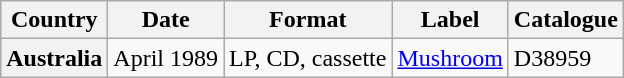<table class="wikitable plainrowheaders">
<tr>
<th>Country</th>
<th>Date</th>
<th>Format</th>
<th>Label</th>
<th>Catalogue</th>
</tr>
<tr>
<th scope="row">Australia</th>
<td>April 1989</td>
<td>LP, CD, cassette</td>
<td><a href='#'>Mushroom</a></td>
<td>D38959</td>
</tr>
</table>
